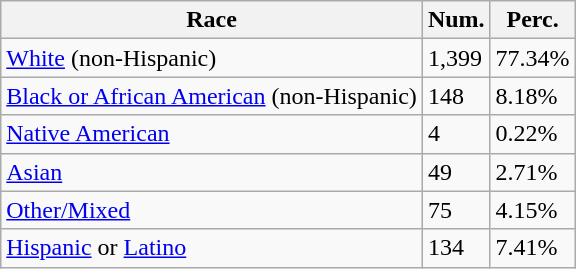<table class="wikitable">
<tr>
<th>Race</th>
<th>Num.</th>
<th>Perc.</th>
</tr>
<tr>
<td><a href='#'>White</a> (non-Hispanic)</td>
<td>1,399</td>
<td>77.34%</td>
</tr>
<tr>
<td><a href='#'>Black or African American</a> (non-Hispanic)</td>
<td>148</td>
<td>8.18%</td>
</tr>
<tr>
<td><a href='#'>Native American</a></td>
<td>4</td>
<td>0.22%</td>
</tr>
<tr>
<td><a href='#'>Asian</a></td>
<td>49</td>
<td>2.71%</td>
</tr>
<tr>
<td><a href='#'>Other/Mixed</a></td>
<td>75</td>
<td>4.15%</td>
</tr>
<tr>
<td><a href='#'>Hispanic</a> or <a href='#'>Latino</a></td>
<td>134</td>
<td>7.41%</td>
</tr>
</table>
